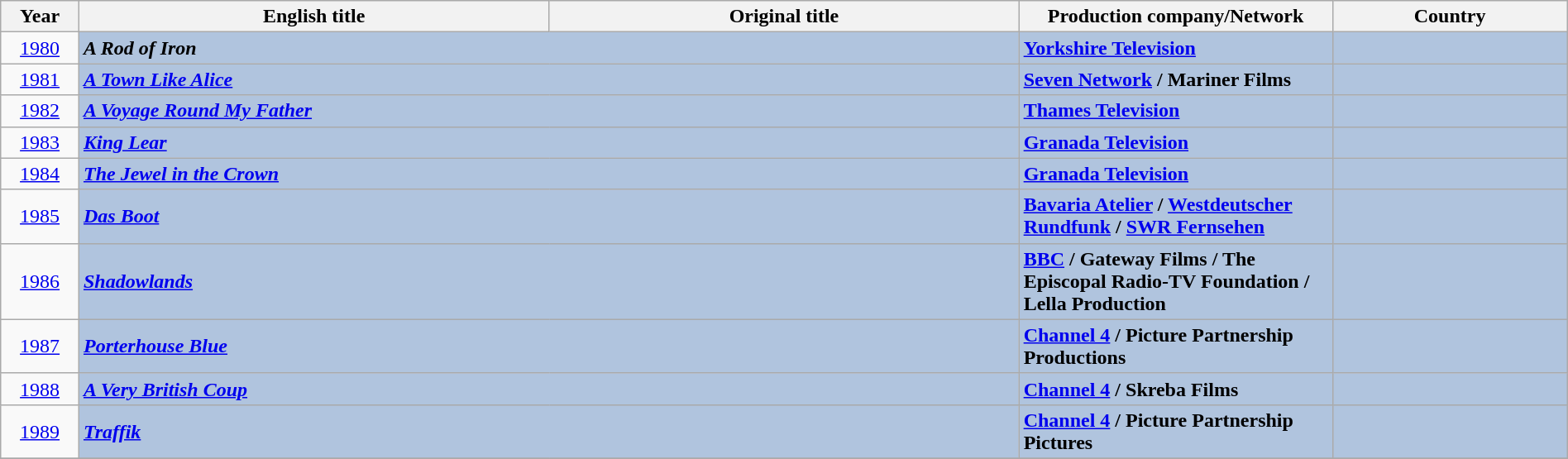<table class="wikitable" width="100%" border="1" cellpadding="5" cellspacing="0">
<tr>
<th width=5%>Year</th>
<th width=30%>English title</th>
<th width=30%>Original title</th>
<th width=20%><strong>Production company/Network</strong></th>
<th width=15%><strong>Country</strong></th>
</tr>
<tr>
<td style="text-align:center;"><a href='#'>1980</a></td>
<td colspan="2" style="background:#B0C4DE;"><strong><em>A Rod of Iron</em></strong></td>
<td style="background:#B0C4DE;"><strong><a href='#'>Yorkshire Television</a></strong></td>
<td style="background:#B0C4DE;"><strong></strong></td>
</tr>
<tr>
<td style="text-align:center;"><a href='#'>1981</a></td>
<td colspan="2" style="background:#B0C4DE;"><strong><em><a href='#'>A Town Like Alice</a></em></strong></td>
<td style="background:#B0C4DE;"><strong><a href='#'>Seven Network</a> / Mariner Films</strong></td>
<td style="background:#B0C4DE;"><strong></strong></td>
</tr>
<tr>
<td style="text-align:center;"><a href='#'>1982</a></td>
<td colspan="2" style="background:#B0C4DE;"><strong><em><a href='#'>A Voyage Round My Father</a></em></strong></td>
<td style="background:#B0C4DE;"><strong><a href='#'>Thames Television</a></strong></td>
<td style="background:#B0C4DE;"><strong></strong></td>
</tr>
<tr>
<td style="text-align:center;"><a href='#'>1983</a></td>
<td colspan="2" style="background:#B0C4DE;"><strong><em><a href='#'>King Lear</a></em></strong></td>
<td style="background:#B0C4DE;"><strong><a href='#'>Granada Television</a></strong></td>
<td style="background:#B0C4DE;"><strong></strong></td>
</tr>
<tr>
<td style="text-align:center;"><a href='#'>1984</a></td>
<td colspan="2" style="background:#B0C4DE;"><strong><em><a href='#'>The Jewel in the Crown</a></em></strong></td>
<td style="background:#B0C4DE;"><strong><a href='#'>Granada Television</a></strong></td>
<td style="background:#B0C4DE;"><strong></strong></td>
</tr>
<tr>
<td style="text-align:center;"><a href='#'>1985</a></td>
<td colspan="2" style="background:#B0C4DE;"><strong><em><a href='#'>Das Boot</a></em></strong></td>
<td style="background:#B0C4DE;"><strong><a href='#'>Bavaria Atelier</a> / <a href='#'>Westdeutscher Rundfunk</a> / <a href='#'>SWR Fernsehen</a></strong></td>
<td style="background:#B0C4DE;"><strong></strong></td>
</tr>
<tr>
<td style="text-align:center;"><a href='#'>1986</a></td>
<td colspan="2" style="background:#B0C4DE;"><strong><em><a href='#'>Shadowlands</a></em></strong></td>
<td style="background:#B0C4DE;"><strong><a href='#'>BBC</a> / Gateway Films / The Episcopal Radio-TV Foundation / Lella Production</strong></td>
<td style="background:#B0C4DE;"><strong></strong></td>
</tr>
<tr>
<td style="text-align:center;"><a href='#'>1987</a></td>
<td colspan="2" style="background:#B0C4DE;"><strong><em><a href='#'>Porterhouse Blue</a></em></strong></td>
<td style="background:#B0C4DE;"><strong><a href='#'>Channel 4</a> / Picture Partnership Productions</strong></td>
<td style="background:#B0C4DE;"><strong></strong></td>
</tr>
<tr>
<td style="text-align:center;"><a href='#'>1988</a></td>
<td colspan="2" style="background:#B0C4DE;"><strong><em><a href='#'>A Very British Coup</a></em></strong></td>
<td style="background:#B0C4DE;"><strong><a href='#'>Channel 4</a> / Skreba Films</strong></td>
<td style="background:#B0C4DE;"><strong></strong></td>
</tr>
<tr>
<td style="text-align:center;"><a href='#'>1989</a></td>
<td colspan="2" style="background:#B0C4DE;"><strong><em><a href='#'>Traffik</a></em></strong></td>
<td style="background:#B0C4DE;"><strong><a href='#'>Channel 4</a> / Picture Partnership Pictures</strong></td>
<td style="background:#B0C4DE;"><strong></strong></td>
</tr>
<tr>
</tr>
</table>
